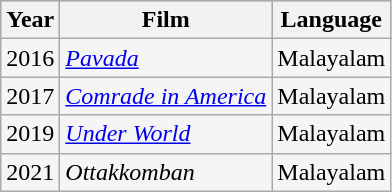<table class="wikitable sortable" style="background:#f5f5f5;">
<tr style="background:#B0C4DE;">
<th>Year</th>
<th>Film</th>
<th>Language</th>
</tr>
<tr>
<td>2016</td>
<td><em><a href='#'>Pavada</a></em></td>
<td>Malayalam</td>
</tr>
<tr>
<td>2017</td>
<td><em><a href='#'>Comrade in America</a></em></td>
<td>Malayalam</td>
</tr>
<tr>
<td>2019</td>
<td><em><a href='#'>Under World</a></em></td>
<td>Malayalam</td>
</tr>
<tr>
<td>2021</td>
<td><em>Ottakkomban</em></td>
<td>Malayalam</td>
</tr>
</table>
